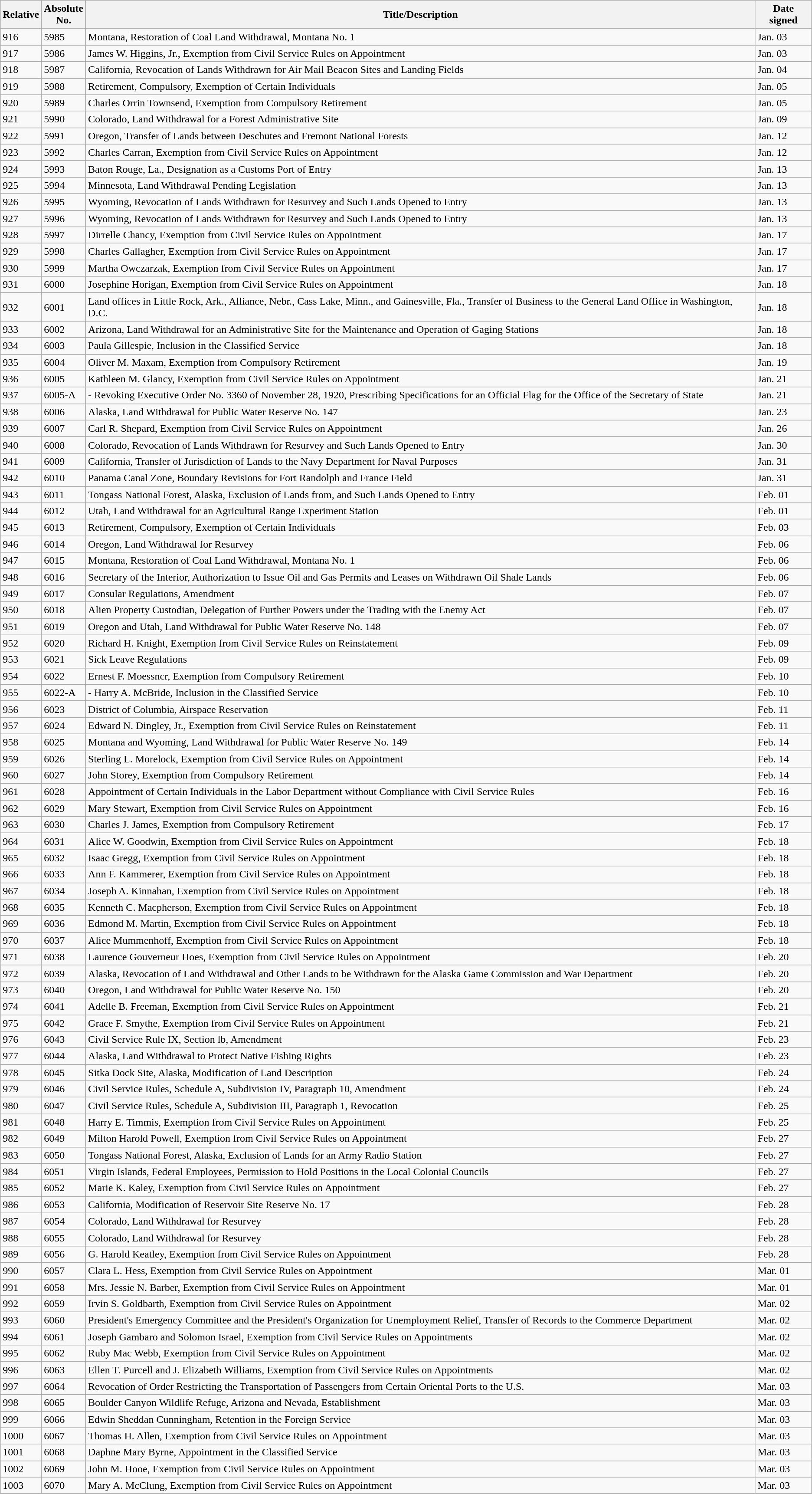<table class="wikitable">
<tr>
<th>Relative<br></th>
<th>Absolute<br>No.</th>
<th>Title/Description</th>
<th>Date signed</th>
</tr>
<tr>
<td>916</td>
<td>5985</td>
<td>Montana, Restoration of Coal Land Withdrawal, Montana No. 1</td>
<td>Jan. 03</td>
</tr>
<tr>
<td>917</td>
<td>5986</td>
<td>James W. Higgins, Jr., Exemption from Civil Service Rules on Appointment</td>
<td>Jan. 03</td>
</tr>
<tr>
<td>918</td>
<td>5987</td>
<td>California, Revocation of Lands Withdrawn for Air Mail Beacon Sites and Landing Fields</td>
<td>Jan. 04</td>
</tr>
<tr>
<td>919</td>
<td>5988</td>
<td>Retirement, Compulsory, Exemption of Certain Individuals</td>
<td>Jan. 05</td>
</tr>
<tr>
<td>920</td>
<td>5989</td>
<td>Charles Orrin Townsend, Exemption from Compulsory Retirement</td>
<td>Jan. 05</td>
</tr>
<tr>
<td>921</td>
<td>5990</td>
<td>Colorado, Land Withdrawal for a Forest Administrative Site</td>
<td>Jan. 09</td>
</tr>
<tr>
<td>922</td>
<td>5991</td>
<td>Oregon, Transfer of Lands between Deschutes and Fremont National Forests</td>
<td>Jan. 12</td>
</tr>
<tr>
<td>923</td>
<td>5992</td>
<td>Charles Carran, Exemption from Civil Service Rules on Appointment</td>
<td>Jan. 12</td>
</tr>
<tr>
<td>924</td>
<td>5993</td>
<td>Baton Rouge, La., Designation as a Customs Port of Entry</td>
<td>Jan. 13</td>
</tr>
<tr>
<td>925</td>
<td>5994</td>
<td>Minnesota, Land Withdrawal Pending Legislation</td>
<td>Jan. 13</td>
</tr>
<tr>
<td>926</td>
<td>5995</td>
<td>Wyoming, Revocation of Lands Withdrawn for Resurvey and Such Lands Opened to Entry</td>
<td>Jan. 13</td>
</tr>
<tr>
<td>927</td>
<td>5996</td>
<td>Wyoming, Revocation of Lands Withdrawn for Resurvey and Such Lands Opened to Entry</td>
<td>Jan. 13</td>
</tr>
<tr>
<td>928</td>
<td>5997</td>
<td>Dirrelle Chancy, Exemption from Civil Service Rules on Appointment</td>
<td>Jan. 17</td>
</tr>
<tr>
<td>929</td>
<td>5998</td>
<td>Charles Gallagher, Exemption from Civil Service Rules on Appointment</td>
<td>Jan. 17</td>
</tr>
<tr>
<td>930</td>
<td>5999</td>
<td>Martha Owczarzak, Exemption from Civil Service Rules on Appointment</td>
<td>Jan. 17</td>
</tr>
<tr>
<td>931</td>
<td>6000</td>
<td>Josephine Horigan, Exemption from Civil Service Rules on Appointment</td>
<td>Jan. 18</td>
</tr>
<tr>
<td>932</td>
<td>6001</td>
<td>Land offices in Little Rock, Ark., Alliance, Nebr., Cass Lake, Minn., and Gainesville, Fla., Transfer of Business to the General Land Office in Washington, D.C.</td>
<td>Jan. 18</td>
</tr>
<tr>
<td>933</td>
<td>6002</td>
<td>Arizona, Land Withdrawal for an Administrative Site for the Maintenance and Operation of Gaging Stations</td>
<td>Jan. 18</td>
</tr>
<tr>
<td>934</td>
<td>6003</td>
<td>Paula Gillespie, Inclusion in the Classified Service</td>
<td>Jan. 18</td>
</tr>
<tr>
<td>935</td>
<td>6004</td>
<td>Oliver M. Maxam, Exemption from Compulsory Retirement</td>
<td>Jan. 19</td>
</tr>
<tr>
<td>936</td>
<td>6005</td>
<td>Kathleen M. Glancy, Exemption from Civil Service Rules on Appointment</td>
<td>Jan. 21</td>
</tr>
<tr>
<td>937</td>
<td>6005-A</td>
<td>- Revoking Executive Order No. 3360 of November 28, 1920, Prescribing Specifications for an Official Flag for the Office of the Secretary of State</td>
<td>Jan. 21</td>
</tr>
<tr>
<td>938</td>
<td>6006</td>
<td>Alaska, Land Withdrawal for Public Water Reserve No. 147</td>
<td>Jan. 23</td>
</tr>
<tr>
<td>939</td>
<td>6007</td>
<td>Carl R. Shepard, Exemption from Civil Service Rules on Appointment</td>
<td>Jan. 26</td>
</tr>
<tr>
<td>940</td>
<td>6008</td>
<td>Colorado, Revocation of Lands Withdrawn for Resurvey and Such Lands Opened to Entry</td>
<td>Jan. 30</td>
</tr>
<tr>
<td>941</td>
<td>6009</td>
<td>California, Transfer of Jurisdiction of Lands to the Navy Department for Naval Purposes</td>
<td>Jan. 31</td>
</tr>
<tr>
<td>942</td>
<td>6010</td>
<td>Panama Canal Zone, Boundary Revisions for Fort Randolph and France Field</td>
<td>Jan. 31</td>
</tr>
<tr>
<td>943</td>
<td>6011</td>
<td>Tongass National Forest, Alaska, Exclusion of Lands from, and Such Lands Opened to Entry</td>
<td>Feb. 01</td>
</tr>
<tr>
<td>944</td>
<td>6012</td>
<td>Utah, Land Withdrawal for an Agricultural Range Experiment Station</td>
<td>Feb. 01</td>
</tr>
<tr>
<td>945</td>
<td>6013</td>
<td>Retirement, Compulsory, Exemption of Certain Individuals</td>
<td>Feb. 03</td>
</tr>
<tr>
<td>946</td>
<td>6014</td>
<td>Oregon, Land Withdrawal for Resurvey</td>
<td>Feb. 06</td>
</tr>
<tr>
<td>947</td>
<td>6015</td>
<td>Montana, Restoration of Coal Land Withdrawal, Montana No. 1</td>
<td>Feb. 06</td>
</tr>
<tr>
<td>948</td>
<td>6016</td>
<td>Secretary of the Interior, Authorization to Issue Oil and Gas Permits and Leases on Withdrawn Oil Shale Lands</td>
<td>Feb. 06</td>
</tr>
<tr>
<td>949</td>
<td>6017</td>
<td>Consular Regulations, Amendment</td>
<td>Feb. 07</td>
</tr>
<tr>
<td>950</td>
<td>6018</td>
<td>Alien Property Custodian, Delegation of Further Powers under the Trading with the Enemy Act</td>
<td>Feb. 07</td>
</tr>
<tr>
<td>951</td>
<td>6019</td>
<td>Oregon and Utah, Land Withdrawal for Public Water Reserve No. 148</td>
<td>Feb. 07</td>
</tr>
<tr>
<td>952</td>
<td>6020</td>
<td>Richard H. Knight, Exemption from Civil Service Rules on Reinstatement</td>
<td>Feb. 09</td>
</tr>
<tr>
<td>953</td>
<td>6021</td>
<td>Sick Leave Regulations</td>
<td>Feb. 09</td>
</tr>
<tr>
<td>954</td>
<td>6022</td>
<td>Ernest F. Moessncr, Exemption from Compulsory Retirement</td>
<td>Feb. 10</td>
</tr>
<tr>
<td>955</td>
<td>6022-A</td>
<td>- Harry A. McBride, Inclusion in the Classified Service</td>
<td>Feb. 10</td>
</tr>
<tr>
<td>956</td>
<td>6023</td>
<td>District of Columbia, Airspace Reservation</td>
<td>Feb. 11</td>
</tr>
<tr>
<td>957</td>
<td>6024</td>
<td>Edward N. Dingley, Jr., Exemption from Civil Service Rules on Reinstatement</td>
<td>Feb. 11</td>
</tr>
<tr>
<td>958</td>
<td>6025</td>
<td>Montana and Wyoming, Land Withdrawal for Public Water Reserve No. 149</td>
<td>Feb. 14</td>
</tr>
<tr>
<td>959</td>
<td>6026</td>
<td>Sterling L. Morelock, Exemption from Civil Service Rules on Appointment</td>
<td>Feb. 14</td>
</tr>
<tr>
<td>960</td>
<td>6027</td>
<td>John Storey, Exemption from Compulsory Retirement</td>
<td>Feb. 14</td>
</tr>
<tr>
<td>961</td>
<td>6028</td>
<td>Appointment of Certain Individuals in the Labor Department without Compliance with Civil Service Rules</td>
<td>Feb. 16</td>
</tr>
<tr>
<td>962</td>
<td>6029</td>
<td>Mary Stewart, Exemption from Civil Service Rules on Appointment</td>
<td>Feb. 16</td>
</tr>
<tr>
<td>963</td>
<td>6030</td>
<td>Charles J. James, Exemption from Compulsory Retirement</td>
<td>Feb. 17</td>
</tr>
<tr>
<td>964</td>
<td>6031</td>
<td>Alice W. Goodwin, Exemption from Civil Service Rules on Appointment</td>
<td>Feb. 18</td>
</tr>
<tr>
<td>965</td>
<td>6032</td>
<td>Isaac Gregg, Exemption from Civil Service Rules on Appointment</td>
<td>Feb. 18</td>
</tr>
<tr>
<td>966</td>
<td>6033</td>
<td>Ann F. Kammerer, Exemption from Civil Service Rules on Appointment</td>
<td>Feb. 18</td>
</tr>
<tr>
<td>967</td>
<td>6034</td>
<td>Joseph A. Kinnahan, Exemption from Civil Service Rules on Appointment</td>
<td>Feb. 18</td>
</tr>
<tr>
<td>968</td>
<td>6035</td>
<td>Kenneth C. Macpherson, Exemption from Civil Service Rules on Appointment</td>
<td>Feb. 18</td>
</tr>
<tr>
<td>969</td>
<td>6036</td>
<td>Edmond M. Martin, Exemption from Civil Service Rules on Appointment</td>
<td>Feb. 18</td>
</tr>
<tr>
<td>970</td>
<td>6037</td>
<td>Alice Mummenhoff, Exemption from Civil Service Rules on Appointment</td>
<td>Feb. 18</td>
</tr>
<tr>
<td>971</td>
<td>6038</td>
<td>Laurence Gouverneur Hoes, Exemption from Civil Service Rules on Appointment</td>
<td>Feb. 20</td>
</tr>
<tr>
<td>972</td>
<td>6039</td>
<td>Alaska, Revocation of Land Withdrawal and Other Lands to be Withdrawn for the Alaska Game Commission and War Department</td>
<td>Feb. 20</td>
</tr>
<tr>
<td>973</td>
<td>6040</td>
<td>Oregon, Land Withdrawal for Public Water Reserve No. 150</td>
<td>Feb. 20</td>
</tr>
<tr>
<td>974</td>
<td>6041</td>
<td>Adelle B. Freeman, Exemption from Civil Service Rules on Appointment</td>
<td>Feb. 21</td>
</tr>
<tr>
<td>975</td>
<td>6042</td>
<td>Grace F. Smythe, Exemption from Civil Service Rules on Appointment</td>
<td>Feb. 21</td>
</tr>
<tr>
<td>976</td>
<td>6043</td>
<td>Civil Service Rule IX, Section lb, Amendment</td>
<td>Feb. 23</td>
</tr>
<tr>
<td>977</td>
<td>6044</td>
<td>Alaska, Land Withdrawal to Protect Native Fishing Rights</td>
<td>Feb. 23</td>
</tr>
<tr>
<td>978</td>
<td>6045</td>
<td>Sitka Dock Site, Alaska, Modification of Land Description</td>
<td>Feb. 24</td>
</tr>
<tr>
<td>979</td>
<td>6046</td>
<td>Civil Service Rules, Schedule A, Subdivision IV, Paragraph 10, Amendment</td>
<td>Feb. 24</td>
</tr>
<tr>
<td>980</td>
<td>6047</td>
<td>Civil Service Rules, Schedule A, Subdivision III, Paragraph 1, Revocation</td>
<td>Feb. 25</td>
</tr>
<tr>
<td>981</td>
<td>6048</td>
<td>Harry E. Timmis, Exemption from Civil Service Rules on Appointment</td>
<td>Feb. 25</td>
</tr>
<tr>
<td>982</td>
<td>6049</td>
<td>Milton Harold Powell, Exemption from Civil Service Rules on Appointment</td>
<td>Feb. 27</td>
</tr>
<tr>
<td>983</td>
<td>6050</td>
<td>Tongass National Forest, Alaska, Exclusion of Lands for an Army Radio Station</td>
<td>Feb. 27</td>
</tr>
<tr>
<td>984</td>
<td>6051</td>
<td>Virgin Islands, Federal Employees, Permission to Hold Positions in the Local Colonial Councils</td>
<td>Feb. 27</td>
</tr>
<tr>
<td>985</td>
<td>6052</td>
<td>Marie K. Kaley, Exemption from Civil Service Rules on Appointment</td>
<td>Feb. 27</td>
</tr>
<tr>
<td>986</td>
<td>6053</td>
<td>California, Modification of Reservoir Site Reserve No. 17</td>
<td>Feb. 28</td>
</tr>
<tr>
<td>987</td>
<td>6054</td>
<td>Colorado, Land Withdrawal for Resurvey</td>
<td>Feb. 28</td>
</tr>
<tr>
<td>988</td>
<td>6055</td>
<td>Colorado, Land Withdrawal for Resurvey</td>
<td>Feb. 28</td>
</tr>
<tr>
<td>989</td>
<td>6056</td>
<td>G. Harold Keatley, Exemption from Civil Service Rules on Appointment</td>
<td>Feb. 28</td>
</tr>
<tr>
<td>990</td>
<td>6057</td>
<td>Clara L. Hess, Exemption from Civil Service Rules on Appointment</td>
<td>Mar. 01</td>
</tr>
<tr>
<td>991</td>
<td>6058</td>
<td>Mrs. Jessie N. Barber, Exemption from Civil Service Rules on Appointment</td>
<td>Mar. 01</td>
</tr>
<tr>
<td>992</td>
<td>6059</td>
<td>Irvin S. Goldbarth, Exemption from Civil Service Rules on Appointment</td>
<td>Mar. 02</td>
</tr>
<tr>
<td>993</td>
<td>6060</td>
<td>President's Emergency Committee and the President's Organization for Unemployment Relief, Transfer of Records to the Commerce Department</td>
<td>Mar. 02</td>
</tr>
<tr>
<td>994</td>
<td>6061</td>
<td>Joseph Gambaro and Solomon Israel, Exemption from Civil Service Rules on Appointments</td>
<td>Mar. 02</td>
</tr>
<tr>
<td>995</td>
<td>6062</td>
<td>Ruby Mac Webb, Exemption from Civil Service Rules on Appointment</td>
<td>Mar. 02</td>
</tr>
<tr>
<td>996</td>
<td>6063</td>
<td>Ellen T. Purcell and J. Elizabeth Williams, Exemption from Civil Service Rules on Appointments</td>
<td>Mar. 02</td>
</tr>
<tr>
<td>997</td>
<td>6064</td>
<td>Revocation of Order Restricting the Transportation of Passengers from Certain Oriental Ports to the U.S.</td>
<td>Mar. 03</td>
</tr>
<tr>
<td>998</td>
<td>6065</td>
<td>Boulder Canyon Wildlife Refuge, Arizona and Nevada, Establishment</td>
<td>Mar. 03</td>
</tr>
<tr>
<td>999</td>
<td>6066</td>
<td>Edwin Sheddan Cunningham, Retention in the Foreign Service</td>
<td>Mar. 03</td>
</tr>
<tr>
<td>1000</td>
<td>6067</td>
<td>Thomas H. Allen, Exemption from Civil Service Rules on Appointment</td>
<td>Mar. 03</td>
</tr>
<tr>
<td>1001</td>
<td>6068</td>
<td>Daphne Mary Byrne, Appointment in the Classified Service</td>
<td>Mar. 03</td>
</tr>
<tr>
<td>1002</td>
<td>6069</td>
<td>John M. Hooe, Exemption from Civil Service Rules on Appointment</td>
<td>Mar. 03</td>
</tr>
<tr>
<td>1003</td>
<td>6070</td>
<td>Mary A. McClung, Exemption from Civil Service Rules on Appointment</td>
<td>Mar. 03</td>
</tr>
</table>
